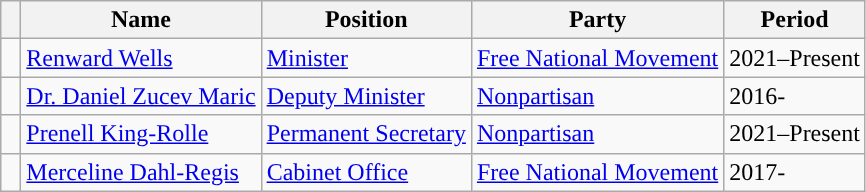<table class="wikitable sortable" style="border-collapse:collapse; border:#555">
<tr>
<th class="unsortable" width=6px></th>
<th>Name</th>
<th>Position</th>
<th>Party</th>
<th>Period</th>
</tr>
<tr>
<td style="background-color: "></td>
<td><a href='#'>Renward Wells</a></td>
<td><a href='#'>Minister</a></td>
<td><a href='#'>Free National Movement</a></td>
<td>2021–Present</td>
</tr>
<tr>
<td style="background-color:  "></td>
<td><a href='#'>Dr. Daniel Zucev Maric</a></td>
<td><a href='#'>Deputy Minister</a></td>
<td><a href='#'>Nonpartisan</a></td>
<td>2016-</td>
</tr>
<tr>
<td style="background-color: "></td>
<td><a href='#'>Prenell King-Rolle</a></td>
<td><a href='#'>Permanent Secretary</a></td>
<td><a href='#'>Nonpartisan</a></td>
<td>2021–Present</td>
</tr>
<tr>
<td style="background-color: "></td>
<td><a href='#'>Merceline Dahl-Regis</a></td>
<td><a href='#'>Cabinet Office</a></td>
<td><a href='#'>Free National Movement</a></td>
<td>2017-</td>
</tr>
</table>
